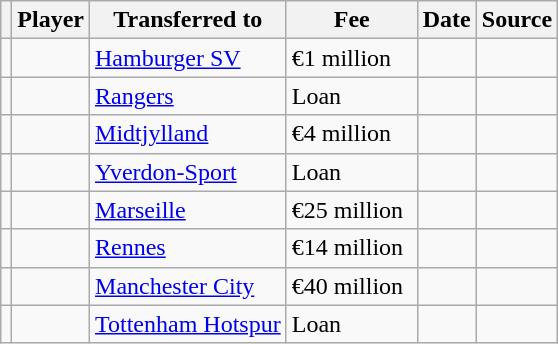<table class="wikitable plainrowheaders sortable">
<tr>
<th></th>
<th scope="col">Player</th>
<th>Transferred to</th>
<th style="width: 80px;">Fee</th>
<th scope="col">Date</th>
<th scope="col">Source</th>
</tr>
<tr>
<td align="center"></td>
<td></td>
<td> <a href='#'>Hamburger SV</a></td>
<td>€1 million</td>
<td></td>
<td></td>
</tr>
<tr>
<td align="center"></td>
<td></td>
<td> <a href='#'>Rangers</a></td>
<td>Loan</td>
<td></td>
<td></td>
</tr>
<tr>
<td align="center"></td>
<td></td>
<td> <a href='#'>Midtjylland</a></td>
<td>€4 million</td>
<td></td>
<td></td>
</tr>
<tr>
<td align="center"></td>
<td></td>
<td> <a href='#'>Yverdon-Sport</a></td>
<td>Loan</td>
<td></td>
<td></td>
</tr>
<tr>
<td align="center"></td>
<td></td>
<td> <a href='#'>Marseille</a></td>
<td>€25 million</td>
<td></td>
<td></td>
</tr>
<tr>
<td align="center"></td>
<td></td>
<td> <a href='#'>Rennes</a></td>
<td>€14 million</td>
<td></td>
<td></td>
</tr>
<tr>
<td align="center"></td>
<td></td>
<td> <a href='#'>Manchester City</a></td>
<td>€40 million</td>
<td></td>
<td></td>
</tr>
<tr>
<td align="center"></td>
<td></td>
<td> <a href='#'>Tottenham Hotspur</a></td>
<td>Loan</td>
<td></td>
<td></td>
</tr>
</table>
